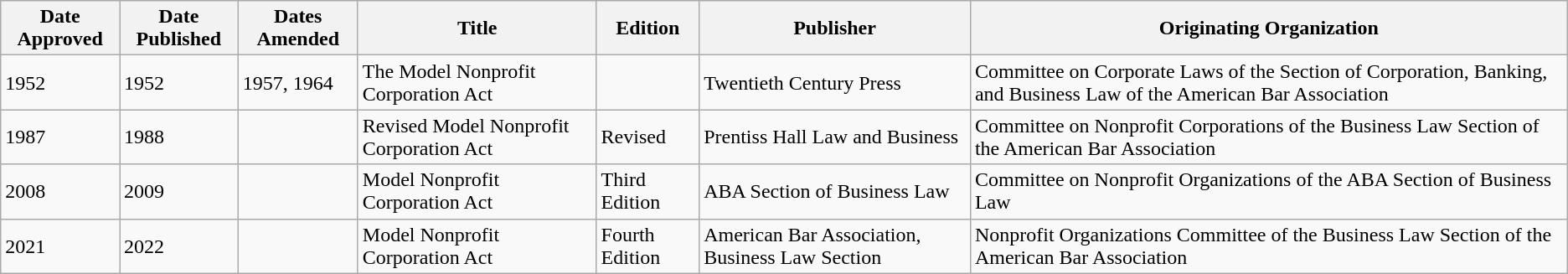<table class="wikitable">
<tr>
<th>Date Approved</th>
<th>Date Published</th>
<th>Dates Amended</th>
<th>Title</th>
<th>Edition</th>
<th>Publisher</th>
<th>Originating Organization</th>
</tr>
<tr>
<td>1952</td>
<td>1952</td>
<td>1957, 1964</td>
<td>The Model Nonprofit Corporation Act</td>
<td></td>
<td>Twentieth Century Press</td>
<td>Committee on Corporate Laws of the Section of Corporation, Banking, and Business Law of the American Bar Association</td>
</tr>
<tr>
<td>1987</td>
<td>1988</td>
<td></td>
<td>Revised Model Nonprofit Corporation Act</td>
<td>Revised</td>
<td>Prentiss Hall Law and Business</td>
<td>Committee on Nonprofit Corporations of the Business Law Section of the American Bar Association</td>
</tr>
<tr>
<td>2008</td>
<td>2009</td>
<td></td>
<td>Model Nonprofit Corporation Act</td>
<td>Third Edition</td>
<td>ABA Section of Business Law</td>
<td>Committee on Nonprofit Organizations of the ABA Section of Business Law</td>
</tr>
<tr>
<td>2021</td>
<td>2022</td>
<td></td>
<td>Model Nonprofit Corporation Act</td>
<td>Fourth Edition</td>
<td>American Bar Association, Business Law Section</td>
<td>Nonprofit Organizations Committee of the Business Law Section of the American Bar Association</td>
</tr>
</table>
